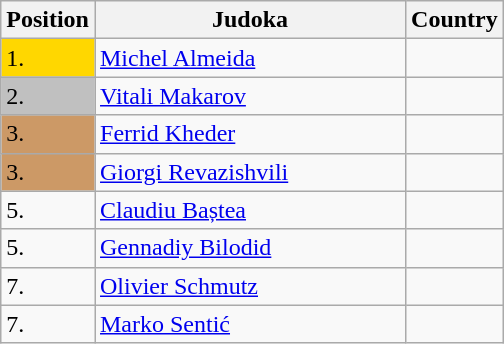<table class=wikitable>
<tr>
<th width=10>Position</th>
<th width=200>Judoka</th>
<th width=10>Country</th>
</tr>
<tr>
<td bgcolor=gold>1.</td>
<td><a href='#'>Michel Almeida</a></td>
<td></td>
</tr>
<tr>
<td bgcolor="silver">2.</td>
<td><a href='#'>Vitali Makarov</a></td>
<td></td>
</tr>
<tr>
<td bgcolor="CC9966">3.</td>
<td><a href='#'>Ferrid Kheder</a></td>
<td></td>
</tr>
<tr>
<td bgcolor="CC9966">3.</td>
<td><a href='#'>Giorgi Revazishvili</a></td>
<td></td>
</tr>
<tr>
<td>5.</td>
<td><a href='#'>Claudiu Baștea</a></td>
<td></td>
</tr>
<tr>
<td>5.</td>
<td><a href='#'>Gennadiy Bilodid</a></td>
<td></td>
</tr>
<tr>
<td>7.</td>
<td><a href='#'>Olivier Schmutz</a></td>
<td></td>
</tr>
<tr>
<td>7.</td>
<td><a href='#'>Marko Sentić</a></td>
<td></td>
</tr>
</table>
